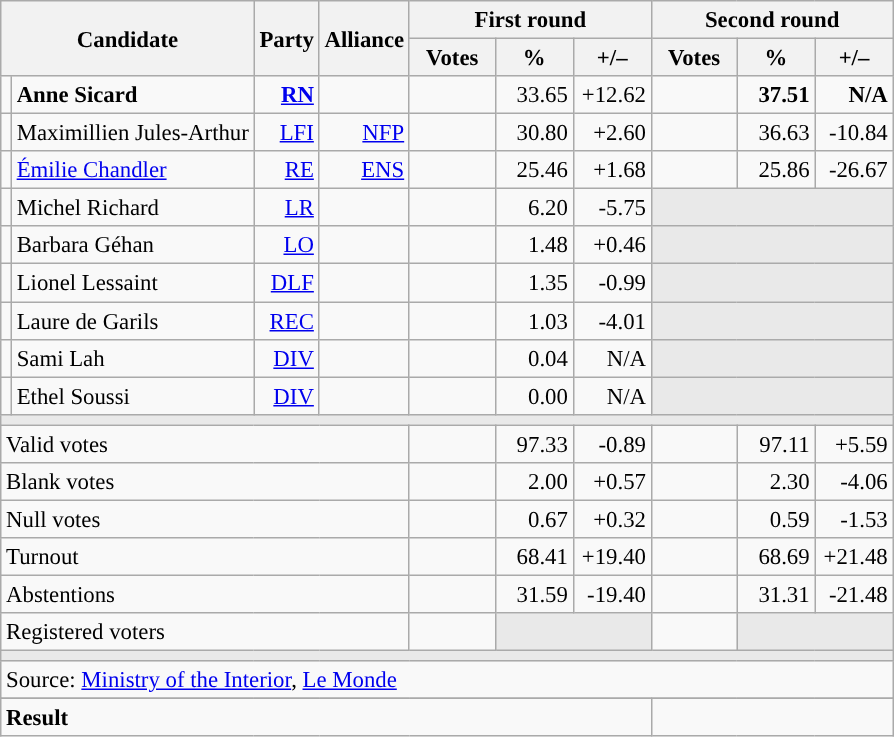<table class="wikitable" style="text-align:right;font-size:95%;">
<tr>
<th rowspan="2" colspan="2">Candidate</th>
<th rowspan="2">Party</th>
<th rowspan="2">Alliance</th>
<th colspan="3">First round</th>
<th colspan="3">Second round</th>
</tr>
<tr>
<th style="width:50px;">Votes</th>
<th style="width:45px;">%</th>
<th style="width:45px;">+/–</th>
<th style="width:50px;">Votes</th>
<th style="width:45px;">%</th>
<th style="width:45px;">+/–</th>
</tr>
<tr>
<td style="color:inherit;background:"></td>
<td style="text-align:left;"><strong>Anne Sicard</strong></td>
<td><a href='#'><strong>RN</strong></a></td>
<td></td>
<td></td>
<td>33.65</td>
<td>+12.62</td>
<td><strong></strong></td>
<td><strong>37.51</strong></td>
<td><strong>N/A</strong></td>
</tr>
<tr>
<td style="color:inherit;background:"></td>
<td style="text-align:left;">Maximillien Jules-Arthur</td>
<td><a href='#'>LFI</a></td>
<td><a href='#'>NFP</a></td>
<td></td>
<td>30.80</td>
<td>+2.60</td>
<td></td>
<td>36.63</td>
<td>-10.84</td>
</tr>
<tr>
<td style="color:inherit;background:"></td>
<td style="text-align:left;"><a href='#'>Émilie Chandler</a></td>
<td><a href='#'>RE</a></td>
<td><a href='#'>ENS</a></td>
<td></td>
<td>25.46</td>
<td>+1.68</td>
<td></td>
<td>25.86</td>
<td>-26.67</td>
</tr>
<tr>
<td style="color:inherit;background:"></td>
<td style="text-align:left;">Michel Richard</td>
<td><a href='#'>LR</a></td>
<td></td>
<td></td>
<td>6.20</td>
<td>-5.75</td>
<td colspan="3" style="background:#E9E9E9;"></td>
</tr>
<tr>
<td style="color:inherit;background:"></td>
<td style="text-align:left;">Barbara Géhan</td>
<td><a href='#'>LO</a></td>
<td></td>
<td></td>
<td>1.48</td>
<td>+0.46</td>
<td colspan="3" style="background:#E9E9E9;"></td>
</tr>
<tr>
<td style="color:inherit;background:"></td>
<td style="text-align:left;">Lionel Lessaint</td>
<td><a href='#'>DLF</a></td>
<td></td>
<td></td>
<td>1.35</td>
<td>-0.99</td>
<td colspan="3" style="background:#E9E9E9;"></td>
</tr>
<tr>
<td style="color:inherit;background:"></td>
<td style="text-align:left;">Laure de Garils</td>
<td><a href='#'>REC</a></td>
<td></td>
<td></td>
<td>1.03</td>
<td>-4.01</td>
<td colspan="3" style="background:#E9E9E9;"></td>
</tr>
<tr>
<td style="color:inherit;background:"></td>
<td style="text-align:left;">Sami Lah</td>
<td><a href='#'>DIV</a></td>
<td></td>
<td></td>
<td>0.04</td>
<td>N/A</td>
<td colspan="3" style="background:#E9E9E9;"></td>
</tr>
<tr>
<td style="color:inherit;background:"></td>
<td style="text-align:left;">Ethel Soussi</td>
<td><a href='#'>DIV</a></td>
<td></td>
<td></td>
<td>0.00</td>
<td>N/A</td>
<td colspan="3" style="background:#E9E9E9;"></td>
</tr>
<tr>
<td colspan="10" style="background:#E9E9E9;"></td>
</tr>
<tr>
<td colspan="4" style="text-align:left;">Valid votes</td>
<td></td>
<td>97.33</td>
<td>-0.89</td>
<td></td>
<td>97.11</td>
<td>+5.59</td>
</tr>
<tr>
<td colspan="4" style="text-align:left;">Blank votes</td>
<td></td>
<td>2.00</td>
<td>+0.57</td>
<td></td>
<td>2.30</td>
<td>-4.06</td>
</tr>
<tr>
<td colspan="4" style="text-align:left;">Null votes</td>
<td></td>
<td>0.67</td>
<td>+0.32</td>
<td></td>
<td>0.59</td>
<td>-1.53</td>
</tr>
<tr>
<td colspan="4" style="text-align:left;">Turnout</td>
<td></td>
<td>68.41</td>
<td>+19.40</td>
<td></td>
<td>68.69</td>
<td>+21.48</td>
</tr>
<tr>
<td colspan="4" style="text-align:left;">Abstentions</td>
<td></td>
<td>31.59</td>
<td>-19.40</td>
<td></td>
<td>31.31</td>
<td>-21.48</td>
</tr>
<tr>
<td colspan="4" style="text-align:left;">Registered voters</td>
<td></td>
<td colspan="2" style="background:#E9E9E9;"></td>
<td></td>
<td colspan="2" style="background:#E9E9E9;"></td>
</tr>
<tr>
<td colspan="10" style="background:#E9E9E9;"></td>
</tr>
<tr>
<td colspan="10" style="text-align:left;">Source: <a href='#'>Ministry of the Interior</a>, <a href='#'>Le Monde</a></td>
</tr>
<tr>
</tr>
<tr style="font-weight:bold">
<td colspan="7" style="text-align:left;">Result</td>
<td colspan="7" style="background-color:"></td>
</tr>
</table>
